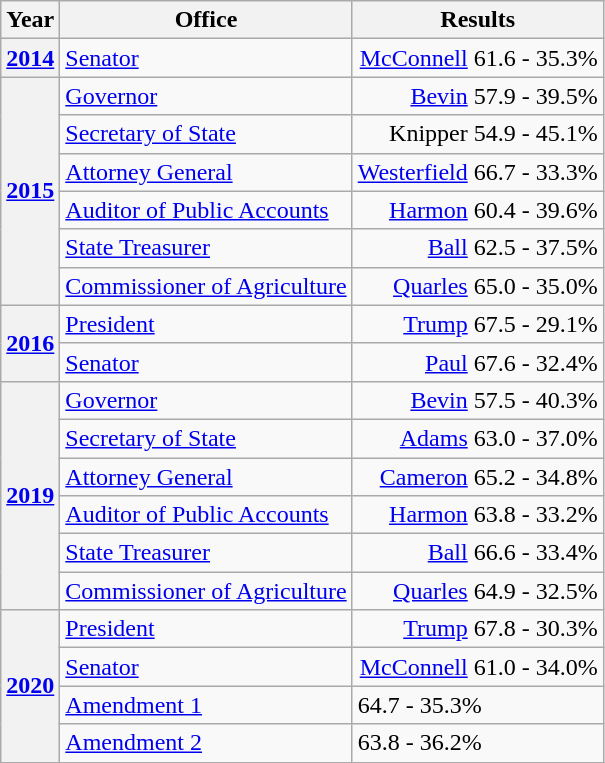<table class=wikitable>
<tr>
<th>Year</th>
<th>Office</th>
<th>Results</th>
</tr>
<tr>
<th><a href='#'>2014</a></th>
<td><a href='#'>Senator</a></td>
<td align="right" ><a href='#'>McConnell</a> 61.6 - 35.3%</td>
</tr>
<tr>
<th rowspan=6><a href='#'>2015</a></th>
<td><a href='#'>Governor</a></td>
<td align="right" ><a href='#'>Bevin</a> 57.9 - 39.5%</td>
</tr>
<tr>
<td><a href='#'>Secretary of State</a></td>
<td align="right" >Knipper 54.9 - 45.1%</td>
</tr>
<tr>
<td><a href='#'>Attorney General</a></td>
<td align="right" ><a href='#'>Westerfield</a> 66.7 - 33.3%</td>
</tr>
<tr>
<td><a href='#'>Auditor of Public Accounts</a></td>
<td align="right" ><a href='#'>Harmon</a> 60.4 - 39.6%</td>
</tr>
<tr>
<td><a href='#'>State Treasurer</a></td>
<td align="right" ><a href='#'>Ball</a> 62.5 - 37.5%</td>
</tr>
<tr>
<td><a href='#'>Commissioner of Agriculture</a></td>
<td align="right" ><a href='#'>Quarles</a> 65.0 - 35.0%</td>
</tr>
<tr>
<th rowspan=2><a href='#'>2016</a></th>
<td><a href='#'>President</a></td>
<td align="right" ><a href='#'>Trump</a> 67.5 - 29.1%</td>
</tr>
<tr>
<td><a href='#'>Senator</a></td>
<td align="right" ><a href='#'>Paul</a> 67.6 - 32.4%</td>
</tr>
<tr>
<th rowspan=6><a href='#'>2019</a></th>
<td><a href='#'>Governor</a></td>
<td align="right" ><a href='#'>Bevin</a> 57.5 - 40.3%</td>
</tr>
<tr>
<td><a href='#'>Secretary of State</a></td>
<td align="right" ><a href='#'>Adams</a> 63.0 - 37.0%</td>
</tr>
<tr>
<td><a href='#'>Attorney General</a></td>
<td align="right" ><a href='#'>Cameron</a> 65.2 - 34.8%</td>
</tr>
<tr>
<td><a href='#'>Auditor of Public Accounts</a></td>
<td align="right" ><a href='#'>Harmon</a> 63.8 - 33.2%</td>
</tr>
<tr>
<td><a href='#'>State Treasurer</a></td>
<td align="right" ><a href='#'>Ball</a> 66.6 - 33.4%</td>
</tr>
<tr>
<td><a href='#'>Commissioner of Agriculture</a></td>
<td align="right" ><a href='#'>Quarles</a> 64.9 - 32.5%</td>
</tr>
<tr>
<th rowspan=4><a href='#'>2020</a></th>
<td><a href='#'>President</a></td>
<td align="right" ><a href='#'>Trump</a> 67.8 - 30.3%</td>
</tr>
<tr>
<td><a href='#'>Senator</a></td>
<td align="right" ><a href='#'>McConnell</a> 61.0 - 34.0%</td>
</tr>
<tr>
<td><a href='#'>Amendment 1</a></td>
<td> 64.7 - 35.3%</td>
</tr>
<tr>
<td><a href='#'>Amendment 2</a></td>
<td> 63.8 - 36.2%</td>
</tr>
</table>
